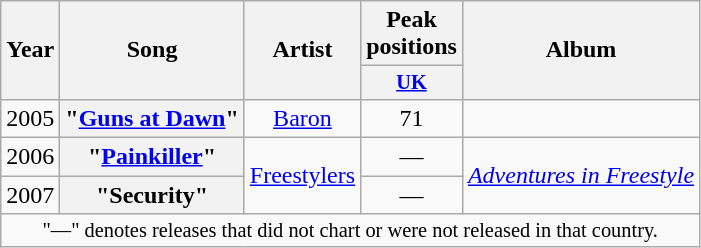<table class="wikitable plainrowheaders" style="text-align:center;">
<tr>
<th scope="col" rowspan=2>Year</th>
<th scope="col" rowspan=2>Song</th>
<th scope="col" rowspan=2>Artist</th>
<th scope="col">Peak positions</th>
<th scope="col" rowspan=2>Album</th>
</tr>
<tr>
<th scope="col" style="width:3em;font-size:85%;"><a href='#'>UK</a><br></th>
</tr>
<tr>
<td>2005</td>
<th scope="row">"<a href='#'>Guns at Dawn</a>"</th>
<td><a href='#'>Baron</a></td>
<td>71</td>
<td></td>
</tr>
<tr>
<td>2006</td>
<th scope="row">"<a href='#'>Painkiller</a>"</th>
<td rowspan="2"><a href='#'>Freestylers</a></td>
<td>—</td>
<td rowspan="2"><em><a href='#'>Adventures in Freestyle</a></em></td>
</tr>
<tr>
<td>2007</td>
<th scope="row">"Security"</th>
<td>—</td>
</tr>
<tr>
<td colspan="5" style="font-size:85%;">"—" denotes releases that did not chart or were not released in that country.</td>
</tr>
</table>
